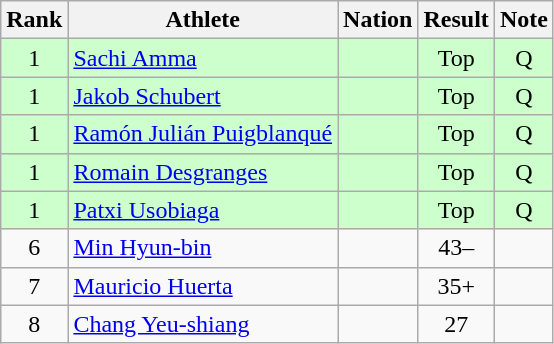<table class="wikitable sortable" style="text-align:center">
<tr>
<th>Rank</th>
<th>Athlete</th>
<th>Nation</th>
<th>Result</th>
<th>Note</th>
</tr>
<tr bgcolor=ccffcc>
<td>1</td>
<td align=left><a href='#'>Sachi Amma</a></td>
<td align=left></td>
<td>Top</td>
<td>Q</td>
</tr>
<tr bgcolor=ccffcc>
<td>1</td>
<td align=left><a href='#'>Jakob Schubert</a></td>
<td align=left></td>
<td>Top</td>
<td>Q</td>
</tr>
<tr bgcolor=ccffcc>
<td>1</td>
<td align=left><a href='#'>Ramón Julián Puigblanqué</a></td>
<td align=left></td>
<td>Top</td>
<td>Q</td>
</tr>
<tr bgcolor=ccffcc>
<td>1</td>
<td align=left><a href='#'>Romain Desgranges</a></td>
<td align=left></td>
<td>Top</td>
<td>Q</td>
</tr>
<tr bgcolor=ccffcc>
<td>1</td>
<td align=left><a href='#'>Patxi Usobiaga</a></td>
<td align=left></td>
<td>Top</td>
<td>Q</td>
</tr>
<tr>
<td>6</td>
<td align=left><a href='#'>Min Hyun-bin</a></td>
<td align=left></td>
<td>43–</td>
<td></td>
</tr>
<tr>
<td>7</td>
<td align=left><a href='#'>Mauricio Huerta</a></td>
<td align=left></td>
<td>35+</td>
<td></td>
</tr>
<tr>
<td>8</td>
<td align=left><a href='#'>Chang Yeu-shiang</a></td>
<td align=left></td>
<td>27</td>
<td></td>
</tr>
</table>
